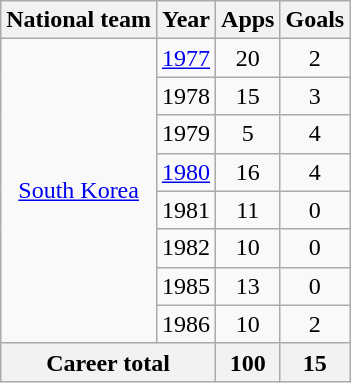<table class="wikitable" style="text-align:center">
<tr>
<th>National team</th>
<th>Year</th>
<th>Apps</th>
<th>Goals</th>
</tr>
<tr>
<td rowspan="8"><a href='#'>South Korea</a></td>
<td><a href='#'>1977</a></td>
<td>20</td>
<td>2</td>
</tr>
<tr>
<td>1978</td>
<td>15</td>
<td>3</td>
</tr>
<tr>
<td>1979</td>
<td>5</td>
<td>4</td>
</tr>
<tr>
<td><a href='#'>1980</a></td>
<td>16</td>
<td>4</td>
</tr>
<tr>
<td>1981</td>
<td>11</td>
<td>0</td>
</tr>
<tr>
<td>1982</td>
<td>10</td>
<td>0</td>
</tr>
<tr>
<td>1985</td>
<td>13</td>
<td>0</td>
</tr>
<tr>
<td>1986</td>
<td>10</td>
<td>2</td>
</tr>
<tr>
<th colspan="2">Career total</th>
<th>100</th>
<th>15</th>
</tr>
</table>
